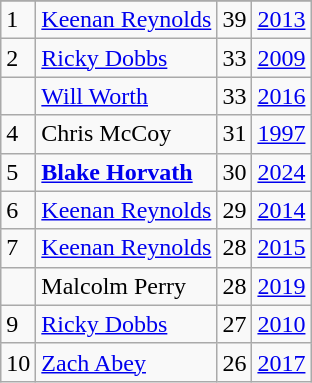<table class="wikitable">
<tr>
</tr>
<tr>
<td>1</td>
<td><a href='#'>Keenan Reynolds</a></td>
<td><abbr>39</abbr></td>
<td><a href='#'>2013</a></td>
</tr>
<tr>
<td>2</td>
<td><a href='#'>Ricky Dobbs</a></td>
<td><abbr>33</abbr></td>
<td><a href='#'>2009</a></td>
</tr>
<tr>
<td></td>
<td><a href='#'>Will Worth</a></td>
<td><abbr>33</abbr></td>
<td><a href='#'>2016</a></td>
</tr>
<tr>
<td>4</td>
<td>Chris McCoy</td>
<td><abbr>31</abbr></td>
<td><a href='#'>1997</a></td>
</tr>
<tr>
<td>5</td>
<td><strong><a href='#'>Blake Horvath</a></strong></td>
<td><abbr>30</abbr></td>
<td><a href='#'>2024</a></td>
</tr>
<tr>
<td>6</td>
<td><a href='#'>Keenan Reynolds</a></td>
<td><abbr>29</abbr></td>
<td><a href='#'>2014</a></td>
</tr>
<tr>
<td>7</td>
<td><a href='#'>Keenan Reynolds</a></td>
<td><abbr>28</abbr></td>
<td><a href='#'>2015</a></td>
</tr>
<tr>
<td></td>
<td>Malcolm Perry</td>
<td><abbr>28</abbr></td>
<td><a href='#'>2019</a></td>
</tr>
<tr>
<td>9</td>
<td><a href='#'>Ricky Dobbs</a></td>
<td><abbr>27</abbr></td>
<td><a href='#'>2010</a></td>
</tr>
<tr>
<td>10</td>
<td><a href='#'>Zach Abey</a></td>
<td><abbr>26</abbr></td>
<td><a href='#'>2017</a></td>
</tr>
</table>
